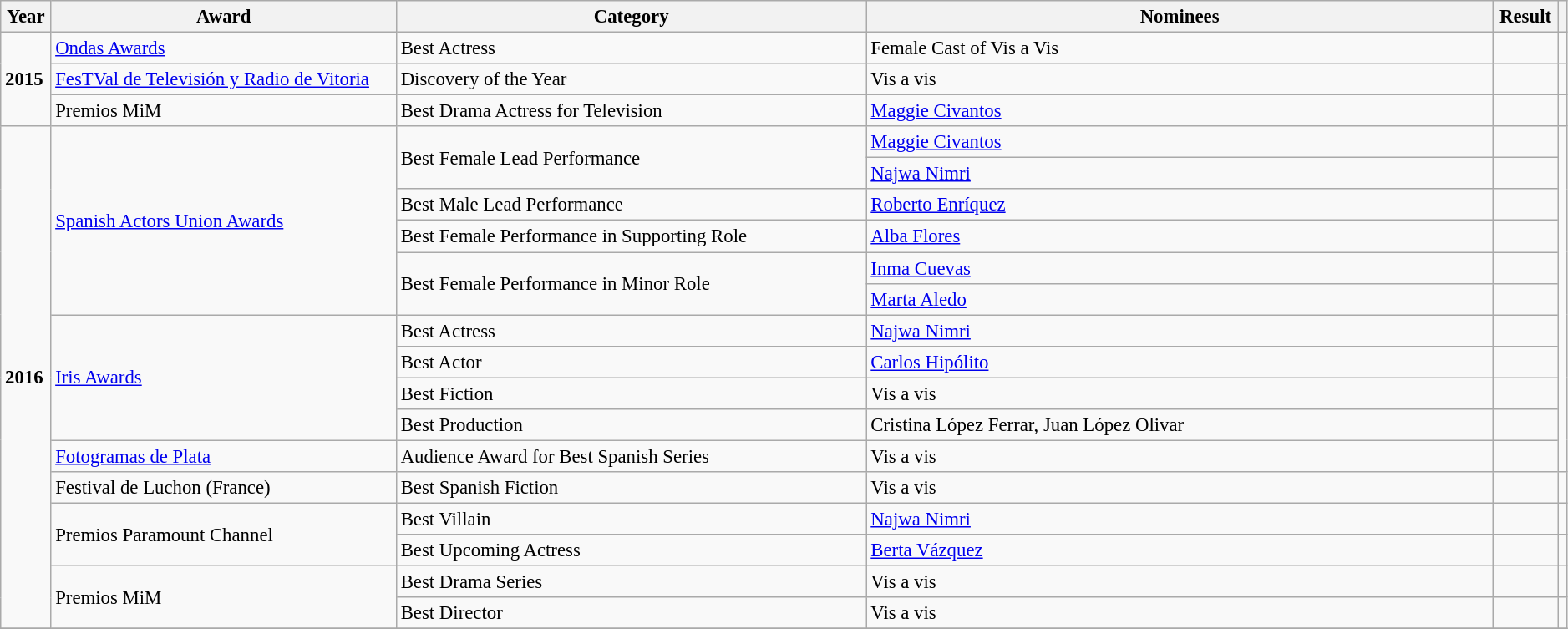<table class="wikitable sortable plainrowheaders" style="font-size:95%; width:99%;">
<tr>
<th>Year</th>
<th>Award</th>
<th style="width:30%;">Category</th>
<th style="width:40%;">Nominees</th>
<th>Result</th>
<th scope="col" class="unsortable"></th>
</tr>
<tr>
<td rowspan="3"><strong>2015</strong></td>
<td><a href='#'>Ondas Awards</a></td>
<td>Best Actress</td>
<td>Female Cast of Vis a Vis</td>
<td></td>
<td></td>
</tr>
<tr>
<td><a href='#'>FesTVal de Televisión y Radio de Vitoria</a></td>
<td>Discovery of the Year</td>
<td>Vis a vis</td>
<td></td>
<td></td>
</tr>
<tr>
<td>Premios MiM</td>
<td>Best Drama Actress for Television</td>
<td><a href='#'>Maggie Civantos</a></td>
<td></td>
<td></td>
</tr>
<tr>
<td rowspan="16"><strong>2016</strong></td>
<td rowspan="6"><a href='#'>Spanish Actors Union Awards</a></td>
<td rowspan="2">Best Female Lead Performance</td>
<td><a href='#'>Maggie Civantos</a></td>
<td></td>
<td rowspan="11"></td>
</tr>
<tr>
<td><a href='#'>Najwa Nimri</a></td>
<td></td>
</tr>
<tr>
<td>Best Male Lead Performance</td>
<td><a href='#'>Roberto Enríquez</a></td>
<td></td>
</tr>
<tr>
<td>Best Female Performance in Supporting Role</td>
<td><a href='#'>Alba Flores</a></td>
<td></td>
</tr>
<tr>
<td rowspan="2">Best Female Performance in Minor Role</td>
<td><a href='#'>Inma Cuevas</a></td>
<td></td>
</tr>
<tr>
<td><a href='#'>Marta Aledo</a></td>
<td></td>
</tr>
<tr>
<td rowspan="4"><a href='#'>Iris Awards</a></td>
<td>Best Actress</td>
<td><a href='#'>Najwa Nimri</a></td>
<td></td>
</tr>
<tr>
<td>Best Actor</td>
<td><a href='#'>Carlos Hipólito</a></td>
<td></td>
</tr>
<tr>
<td>Best Fiction</td>
<td>Vis a vis</td>
<td></td>
</tr>
<tr>
<td>Best Production</td>
<td>Cristina López Ferrar, Juan López Olivar</td>
<td></td>
</tr>
<tr>
<td><a href='#'>Fotogramas de Plata</a></td>
<td>Audience Award for Best Spanish Series</td>
<td>Vis a vis</td>
<td></td>
</tr>
<tr>
<td>Festival de Luchon (France)</td>
<td>Best Spanish Fiction</td>
<td>Vis a vis</td>
<td></td>
<td></td>
</tr>
<tr>
<td rowspan="2">Premios Paramount Channel</td>
<td>Best Villain</td>
<td><a href='#'>Najwa Nimri</a></td>
<td></td>
<td></td>
</tr>
<tr>
<td>Best Upcoming Actress</td>
<td><a href='#'>Berta Vázquez</a></td>
<td></td>
<td></td>
</tr>
<tr>
<td rowspan="2">Premios MiM</td>
<td>Best Drama Series</td>
<td>Vis a vis</td>
<td></td>
<td></td>
</tr>
<tr>
<td>Best Director</td>
<td>Vis a vis</td>
<td></td>
<td></td>
</tr>
<tr>
</tr>
</table>
